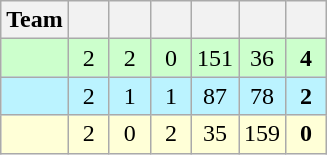<table class="wikitable" style="text-align:center;">
<tr>
<th>Team</th>
<th width=20></th>
<th width=20></th>
<th width=20></th>
<th width=20></th>
<th width=20></th>
<th width=20></th>
</tr>
<tr bgcolor="#ccffcc">
<td align=left></td>
<td>2</td>
<td>2</td>
<td>0</td>
<td>151</td>
<td>36</td>
<td><strong>4</strong></td>
</tr>
<tr bgcolor="#BBF3FF">
<td align=left></td>
<td>2</td>
<td>1</td>
<td>1</td>
<td>87</td>
<td>78</td>
<td><strong>2</strong></td>
</tr>
<tr bgcolor="#FFFFD7">
<td align=left></td>
<td>2</td>
<td>0</td>
<td>2</td>
<td>35</td>
<td>159</td>
<td><strong>0</strong></td>
</tr>
</table>
